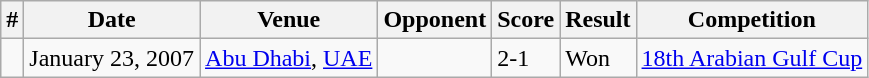<table class="wikitable">
<tr>
<th>#</th>
<th>Date</th>
<th>Venue</th>
<th>Opponent</th>
<th>Score</th>
<th>Result</th>
<th>Competition</th>
</tr>
<tr>
<td></td>
<td>January 23, 2007</td>
<td><a href='#'>Abu Dhabi</a>, <a href='#'>UAE</a></td>
<td></td>
<td>2-1</td>
<td>Won</td>
<td><a href='#'>18th Arabian Gulf Cup</a></td>
</tr>
</table>
